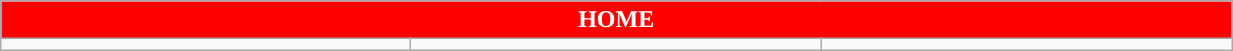<table class="wikitable collapsible collapsed" style="width:65%">
<tr>
<th colspan=6 ! style="color:white; background:red">HOME</th>
</tr>
<tr>
<td></td>
<td></td>
<td></td>
</tr>
</table>
